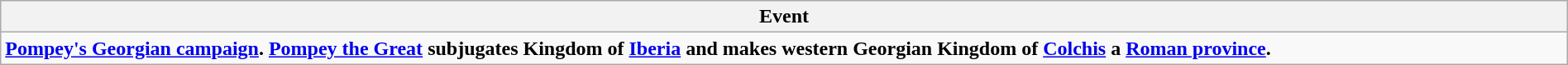<table class="wikitable" width="100%">
<tr>
<th style="width:6%">Event</th>
</tr>
<tr>
<td><strong><a href='#'>Pompey's Georgian campaign</a>. <a href='#'>Pompey the Great</a> subjugates Kingdom of <a href='#'>Iberia</a> and makes western Georgian Kingdom of <a href='#'>Colchis</a> a <a href='#'>Roman province</a>.</strong></td>
</tr>
</table>
